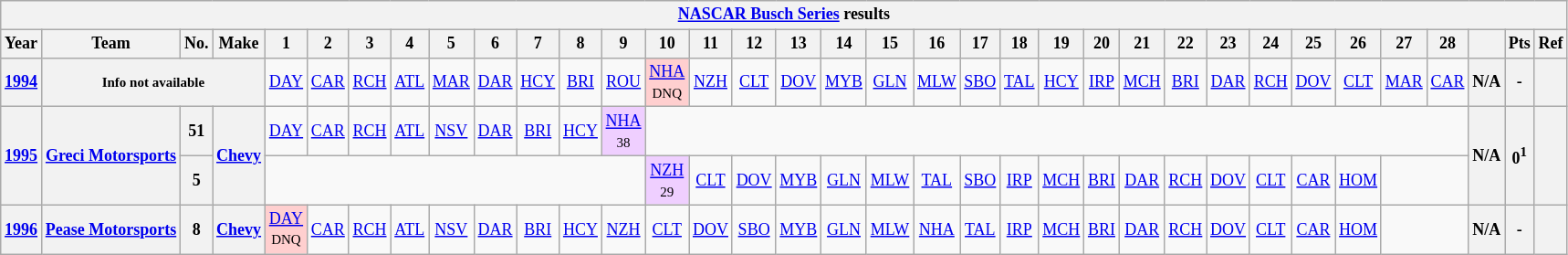<table class="wikitable" style="text-align:center; font-size:75%">
<tr>
<th colspan=42><a href='#'>NASCAR Busch Series</a> results</th>
</tr>
<tr>
<th>Year</th>
<th>Team</th>
<th>No.</th>
<th>Make</th>
<th>1</th>
<th>2</th>
<th>3</th>
<th>4</th>
<th>5</th>
<th>6</th>
<th>7</th>
<th>8</th>
<th>9</th>
<th>10</th>
<th>11</th>
<th>12</th>
<th>13</th>
<th>14</th>
<th>15</th>
<th>16</th>
<th>17</th>
<th>18</th>
<th>19</th>
<th>20</th>
<th>21</th>
<th>22</th>
<th>23</th>
<th>24</th>
<th>25</th>
<th>26</th>
<th>27</th>
<th>28</th>
<th></th>
<th>Pts</th>
<th>Ref</th>
</tr>
<tr>
<th><a href='#'>1994</a></th>
<th colspan=3><small>Info not available</small></th>
<td><a href='#'>DAY</a></td>
<td><a href='#'>CAR</a></td>
<td><a href='#'>RCH</a></td>
<td><a href='#'>ATL</a></td>
<td><a href='#'>MAR</a></td>
<td><a href='#'>DAR</a></td>
<td><a href='#'>HCY</a></td>
<td><a href='#'>BRI</a></td>
<td><a href='#'>ROU</a></td>
<td style="background:#FFCFCF;"><a href='#'>NHA</a><br><small>DNQ</small></td>
<td><a href='#'>NZH</a></td>
<td><a href='#'>CLT</a></td>
<td><a href='#'>DOV</a></td>
<td><a href='#'>MYB</a></td>
<td><a href='#'>GLN</a></td>
<td><a href='#'>MLW</a></td>
<td><a href='#'>SBO</a></td>
<td><a href='#'>TAL</a></td>
<td><a href='#'>HCY</a></td>
<td><a href='#'>IRP</a></td>
<td><a href='#'>MCH</a></td>
<td><a href='#'>BRI</a></td>
<td><a href='#'>DAR</a></td>
<td><a href='#'>RCH</a></td>
<td><a href='#'>DOV</a></td>
<td><a href='#'>CLT</a></td>
<td><a href='#'>MAR</a></td>
<td><a href='#'>CAR</a></td>
<th>N/A</th>
<th>-</th>
<th></th>
</tr>
<tr>
<th rowspan=2><a href='#'>1995</a></th>
<th rowspan=2><a href='#'>Greci Motorsports</a></th>
<th>51</th>
<th rowspan=2><a href='#'>Chevy</a></th>
<td><a href='#'>DAY</a></td>
<td><a href='#'>CAR</a></td>
<td><a href='#'>RCH</a></td>
<td><a href='#'>ATL</a></td>
<td><a href='#'>NSV</a></td>
<td><a href='#'>DAR</a></td>
<td><a href='#'>BRI</a></td>
<td><a href='#'>HCY</a></td>
<td style="background:#EFCFFF;"><a href='#'>NHA</a><br><small>38</small></td>
<td colspan=19></td>
<th rowspan=2>N/A</th>
<th rowspan=2>0<sup>1</sup></th>
<th rowspan=2></th>
</tr>
<tr>
<th>5</th>
<td colspan=9></td>
<td style="background:#EFCFFF;"><a href='#'>NZH</a><br><small>29</small></td>
<td><a href='#'>CLT</a></td>
<td><a href='#'>DOV</a></td>
<td><a href='#'>MYB</a></td>
<td><a href='#'>GLN</a></td>
<td><a href='#'>MLW</a></td>
<td><a href='#'>TAL</a></td>
<td><a href='#'>SBO</a></td>
<td><a href='#'>IRP</a></td>
<td><a href='#'>MCH</a></td>
<td><a href='#'>BRI</a></td>
<td><a href='#'>DAR</a></td>
<td><a href='#'>RCH</a></td>
<td><a href='#'>DOV</a></td>
<td><a href='#'>CLT</a></td>
<td><a href='#'>CAR</a></td>
<td><a href='#'>HOM</a></td>
<td colspan=2></td>
</tr>
<tr>
<th><a href='#'>1996</a></th>
<th><a href='#'>Pease Motorsports</a></th>
<th>8</th>
<th><a href='#'>Chevy</a></th>
<td style="background:#FFCFCF;"><a href='#'>DAY</a><br><small>DNQ</small></td>
<td><a href='#'>CAR</a></td>
<td><a href='#'>RCH</a></td>
<td><a href='#'>ATL</a></td>
<td><a href='#'>NSV</a></td>
<td><a href='#'>DAR</a></td>
<td><a href='#'>BRI</a></td>
<td><a href='#'>HCY</a></td>
<td><a href='#'>NZH</a></td>
<td><a href='#'>CLT</a></td>
<td><a href='#'>DOV</a></td>
<td><a href='#'>SBO</a></td>
<td><a href='#'>MYB</a></td>
<td><a href='#'>GLN</a></td>
<td><a href='#'>MLW</a></td>
<td><a href='#'>NHA</a></td>
<td><a href='#'>TAL</a></td>
<td><a href='#'>IRP</a></td>
<td><a href='#'>MCH</a></td>
<td><a href='#'>BRI</a></td>
<td><a href='#'>DAR</a></td>
<td><a href='#'>RCH</a></td>
<td><a href='#'>DOV</a></td>
<td><a href='#'>CLT</a></td>
<td><a href='#'>CAR</a></td>
<td><a href='#'>HOM</a></td>
<td colspan=2></td>
<th>N/A</th>
<th>-</th>
<th></th>
</tr>
</table>
